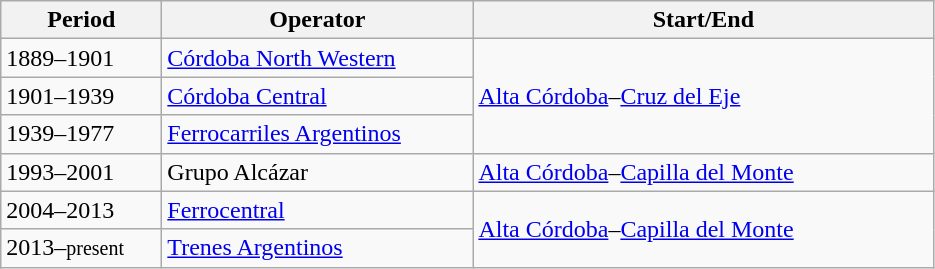<table class="wikitable sortable" style="text-align:left">
<tr>
<th width=100px>Period</th>
<th width=200px>Operator</th>
<th width=300px>Start/End</th>
</tr>
<tr>
<td>1889–1901</td>
<td><a href='#'>Córdoba North Western</a></td>
<td rowspan=3><a href='#'>Alta Córdoba</a>–<a href='#'>Cruz del Eje</a></td>
</tr>
<tr>
<td>1901–1939</td>
<td><a href='#'>Córdoba Central</a></td>
</tr>
<tr>
<td>1939–1977</td>
<td><a href='#'>Ferrocarriles Argentinos</a></td>
</tr>
<tr>
<td>1993–2001</td>
<td>Grupo Alcázar</td>
<td><a href='#'>Alta Córdoba</a>–<a href='#'>Capilla del Monte</a></td>
</tr>
<tr>
<td>2004–2013</td>
<td><a href='#'>Ferrocentral</a></td>
<td rowspan=2><a href='#'>Alta Córdoba</a>–<a href='#'>Capilla del Monte</a></td>
</tr>
<tr>
<td>2013–<small>present</small></td>
<td><a href='#'>Trenes Argentinos</a></td>
</tr>
</table>
